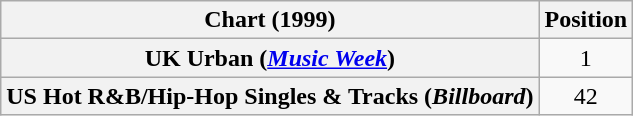<table class="wikitable plainrowheaders" style="text-align:center">
<tr>
<th>Chart (1999)</th>
<th>Position</th>
</tr>
<tr>
<th scope="row">UK Urban (<em><a href='#'>Music Week</a></em>)</th>
<td>1</td>
</tr>
<tr>
<th scope="row">US Hot R&B/Hip-Hop Singles & Tracks (<em>Billboard</em>)</th>
<td>42</td>
</tr>
</table>
